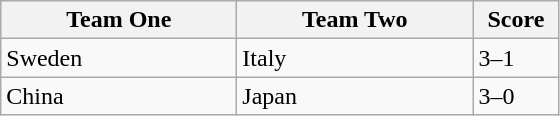<table class="wikitable">
<tr>
<th width=150>Team One</th>
<th width=150>Team Two</th>
<th width=50>Score</th>
</tr>
<tr>
<td>Sweden</td>
<td>Italy</td>
<td>3–1</td>
</tr>
<tr>
<td>China</td>
<td>Japan</td>
<td>3–0</td>
</tr>
</table>
